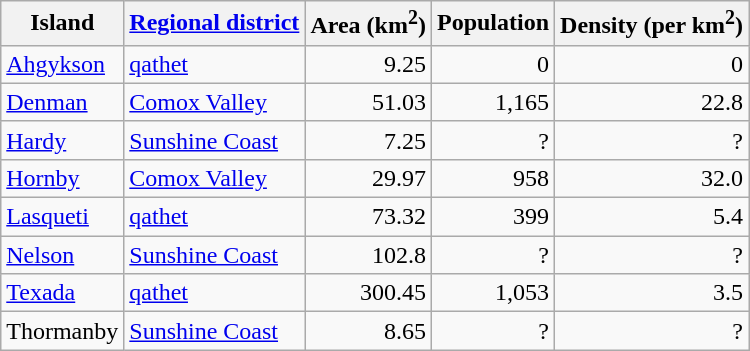<table class="wikitable sortable">
<tr>
<th>Island</th>
<th><a href='#'>Regional district</a></th>
<th>Area (km<sup>2</sup>)</th>
<th>Population</th>
<th>Density (per km<sup>2</sup>)</th>
</tr>
<tr>
<td><a href='#'>Ahgykson</a></td>
<td><a href='#'>qathet</a></td>
<td style="text-align:right">9.25</td>
<td style="text-align:right">0</td>
<td style="text-align:right">0</td>
</tr>
<tr>
<td><a href='#'>Denman</a></td>
<td><a href='#'>Comox Valley</a></td>
<td style="text-align:right">51.03</td>
<td style="text-align:right">1,165</td>
<td style="text-align:right">22.8</td>
</tr>
<tr>
<td><a href='#'>Hardy</a></td>
<td><a href='#'>Sunshine Coast</a></td>
<td style="text-align:right">7.25</td>
<td style="text-align:right">?</td>
<td style="text-align:right">?</td>
</tr>
<tr>
<td><a href='#'>Hornby</a></td>
<td><a href='#'>Comox Valley</a></td>
<td style="text-align:right">29.97</td>
<td style="text-align:right">958</td>
<td style="text-align:right">32.0</td>
</tr>
<tr>
<td><a href='#'>Lasqueti</a></td>
<td><a href='#'>qathet</a></td>
<td style="text-align:right">73.32</td>
<td style="text-align:right">399</td>
<td style="text-align:right">5.4</td>
</tr>
<tr>
<td><a href='#'>Nelson</a></td>
<td><a href='#'>Sunshine Coast</a></td>
<td style="text-align:right">102.8</td>
<td style="text-align:right">?</td>
<td style="text-align:right">?</td>
</tr>
<tr>
<td><a href='#'>Texada</a></td>
<td><a href='#'>qathet</a></td>
<td style="text-align:right">300.45</td>
<td style="text-align:right">1,053</td>
<td style="text-align:right">3.5</td>
</tr>
<tr>
<td>Thormanby</td>
<td><a href='#'>Sunshine Coast</a></td>
<td style="text-align:right">8.65</td>
<td style="text-align:right">?</td>
<td style="text-align:right">?</td>
</tr>
</table>
